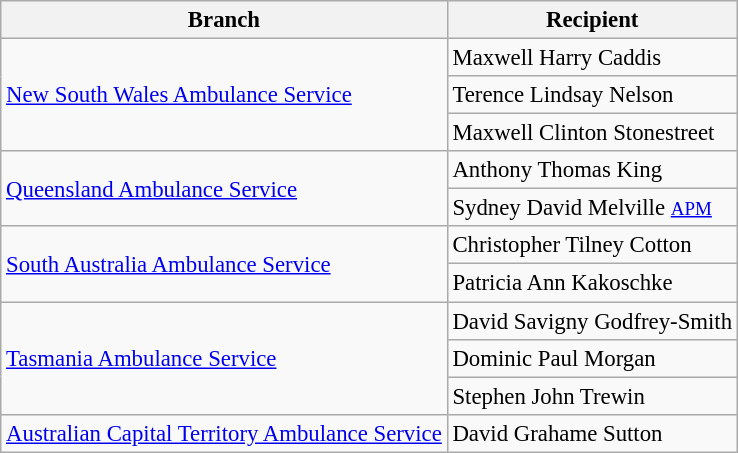<table class="wikitable" style="font-size:95%;">
<tr>
<th>Branch</th>
<th>Recipient</th>
</tr>
<tr>
<td rowspan="3"><a href='#'>New South Wales Ambulance Service</a></td>
<td>Maxwell Harry Caddis</td>
</tr>
<tr>
<td>Terence Lindsay Nelson</td>
</tr>
<tr>
<td>Maxwell Clinton Stonestreet</td>
</tr>
<tr>
<td rowspan="2"><a href='#'>Queensland Ambulance Service</a></td>
<td>Anthony Thomas King</td>
</tr>
<tr>
<td>Sydney David Melville <small><a href='#'>APM</a></small></td>
</tr>
<tr>
<td rowspan="2"><a href='#'>South Australia Ambulance Service</a></td>
<td>Christopher Tilney Cotton</td>
</tr>
<tr>
<td>Patricia Ann Kakoschke</td>
</tr>
<tr>
<td rowspan="3"><a href='#'>Tasmania Ambulance Service</a></td>
<td>David Savigny Godfrey-Smith</td>
</tr>
<tr>
<td>Dominic Paul Morgan</td>
</tr>
<tr>
<td>Stephen John Trewin</td>
</tr>
<tr>
<td><a href='#'>Australian Capital Territory Ambulance Service</a></td>
<td>David Grahame Sutton</td>
</tr>
</table>
